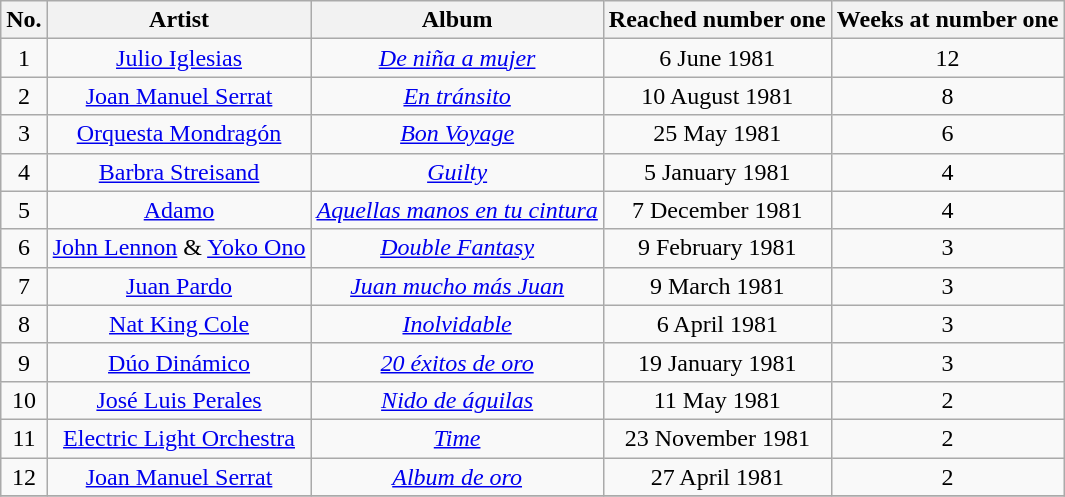<table class="wikitable" style="text-align: center">
<tr>
<th width="">No.</th>
<th width="">Artist</th>
<th width="">Album</th>
<th width="">Reached number one</th>
<th width="">Weeks at number one</th>
</tr>
<tr>
<td>1</td>
<td><a href='#'>Julio Iglesias</a></td>
<td><em><a href='#'>De niña a mujer</a></em></td>
<td>6 June 1981</td>
<td>12</td>
</tr>
<tr>
<td>2</td>
<td><a href='#'>Joan Manuel Serrat</a></td>
<td><em><a href='#'>En tránsito</a></em></td>
<td>10 August 1981</td>
<td>8</td>
</tr>
<tr>
<td>3</td>
<td><a href='#'>Orquesta Mondragón</a></td>
<td><em><a href='#'>Bon Voyage</a></em></td>
<td>25 May 1981</td>
<td>6</td>
</tr>
<tr>
<td>4</td>
<td><a href='#'>Barbra Streisand</a></td>
<td><em><a href='#'>Guilty</a></em></td>
<td>5 January 1981</td>
<td>4</td>
</tr>
<tr>
<td>5</td>
<td><a href='#'>Adamo</a></td>
<td><em><a href='#'>Aquellas manos en tu cintura</a></em></td>
<td>7 December 1981</td>
<td>4</td>
</tr>
<tr>
<td>6</td>
<td><a href='#'>John Lennon</a> & <a href='#'>Yoko Ono</a></td>
<td><em><a href='#'>Double Fantasy</a></em></td>
<td>9 February 1981</td>
<td>3</td>
</tr>
<tr>
<td>7</td>
<td><a href='#'>Juan Pardo</a></td>
<td><em><a href='#'>Juan mucho más Juan</a></em></td>
<td>9 March 1981</td>
<td>3</td>
</tr>
<tr>
<td>8</td>
<td><a href='#'>Nat King Cole</a></td>
<td><em><a href='#'>Inolvidable</a></em></td>
<td>6 April 1981</td>
<td>3</td>
</tr>
<tr>
<td>9</td>
<td><a href='#'>Dúo Dinámico</a></td>
<td><em><a href='#'>20 éxitos de oro</a></em></td>
<td>19 January 1981</td>
<td>3</td>
</tr>
<tr>
<td>10</td>
<td><a href='#'>José Luis Perales</a></td>
<td><em><a href='#'>Nido de águilas</a></em></td>
<td>11 May 1981</td>
<td>2</td>
</tr>
<tr>
<td>11</td>
<td><a href='#'>Electric Light Orchestra</a></td>
<td><em><a href='#'>Time</a></em></td>
<td>23 November 1981</td>
<td>2</td>
</tr>
<tr>
<td>12</td>
<td><a href='#'>Joan Manuel Serrat</a></td>
<td><em><a href='#'>Album de oro</a></em></td>
<td>27 April 1981</td>
<td>2</td>
</tr>
<tr>
</tr>
</table>
